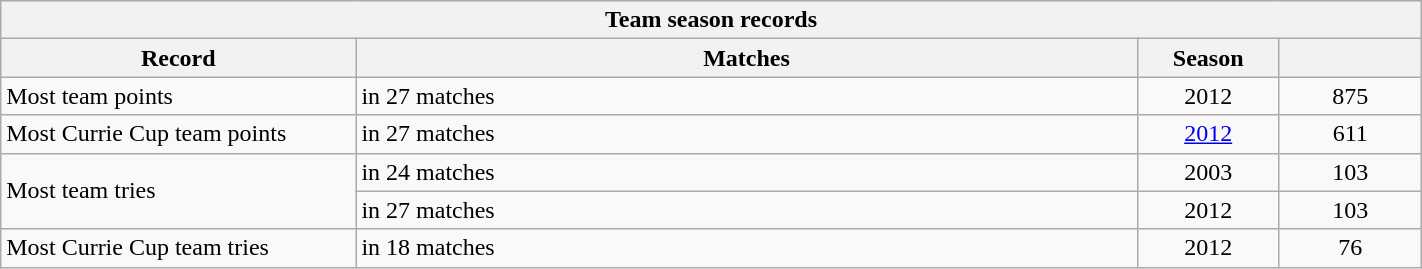<table class="wikitable collapsible" style="width:75%">
<tr>
<th colspan="4">Team season records</th>
</tr>
<tr>
<th style="width:25%">Record</th>
<th style="width:55%">Matches</th>
<th style="width:10%">Season</th>
<th style="width:10%"></th>
</tr>
<tr>
<td>Most team points</td>
<td>in 27 matches</td>
<td style="text-align:center">2012</td>
<td style="text-align:center">875</td>
</tr>
<tr>
<td>Most Currie Cup team points</td>
<td>in 27 matches</td>
<td style="text-align:center"><a href='#'>2012</a></td>
<td style="text-align:center">611</td>
</tr>
<tr>
<td rowspan="2">Most team tries</td>
<td>in 24 matches</td>
<td style="text-align:center">2003</td>
<td style="text-align:center">103</td>
</tr>
<tr>
<td>in 27 matches</td>
<td style="text-align:center">2012</td>
<td style="text-align:center">103</td>
</tr>
<tr>
<td>Most Currie Cup team tries</td>
<td>in 18 matches</td>
<td style="text-align:center">2012</td>
<td style="text-align:center">76</td>
</tr>
</table>
